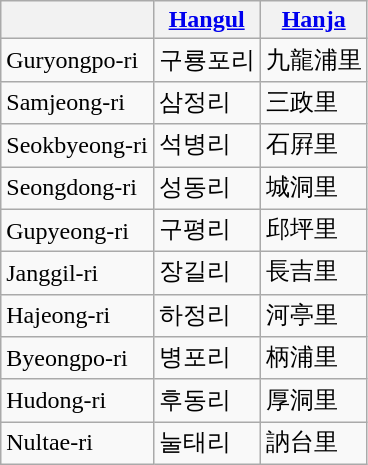<table class="wikitable">
<tr>
<th></th>
<th><a href='#'>Hangul</a></th>
<th><a href='#'>Hanja</a></th>
</tr>
<tr>
<td>Guryongpo-ri</td>
<td>구룡포리</td>
<td>九龍浦里</td>
</tr>
<tr>
<td>Samjeong-ri</td>
<td>삼정리</td>
<td>三政里</td>
</tr>
<tr>
<td>Seokbyeong-ri</td>
<td>석병리</td>
<td>石屛里</td>
</tr>
<tr>
<td>Seongdong-ri</td>
<td>성동리</td>
<td>城洞里</td>
</tr>
<tr>
<td>Gupyeong-ri</td>
<td>구평리</td>
<td>邱坪里</td>
</tr>
<tr>
<td>Janggil-ri</td>
<td>장길리</td>
<td>長吉里</td>
</tr>
<tr>
<td>Hajeong-ri</td>
<td>하정리</td>
<td>河亭里</td>
</tr>
<tr>
<td>Byeongpo-ri</td>
<td>병포리</td>
<td>柄浦里</td>
</tr>
<tr>
<td>Hudong-ri</td>
<td>후동리</td>
<td>厚洞里</td>
</tr>
<tr>
<td>Nultae-ri</td>
<td>눌태리</td>
<td>訥台里</td>
</tr>
</table>
